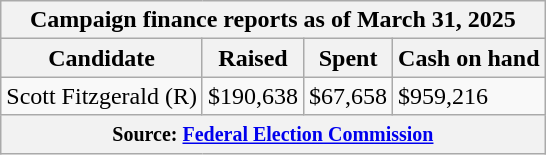<table class="wikitable sortable">
<tr>
<th colspan=4>Campaign finance reports as of March 31, 2025</th>
</tr>
<tr style="text-align:center;">
<th>Candidate</th>
<th>Raised</th>
<th>Spent</th>
<th>Cash on hand</th>
</tr>
<tr>
<td>Scott Fitzgerald (R)</td>
<td>$190,638</td>
<td>$67,658</td>
<td>$959,216</td>
</tr>
<tr>
<th colspan="4"><small>Source: <a href='#'>Federal Election Commission</a></small></th>
</tr>
</table>
